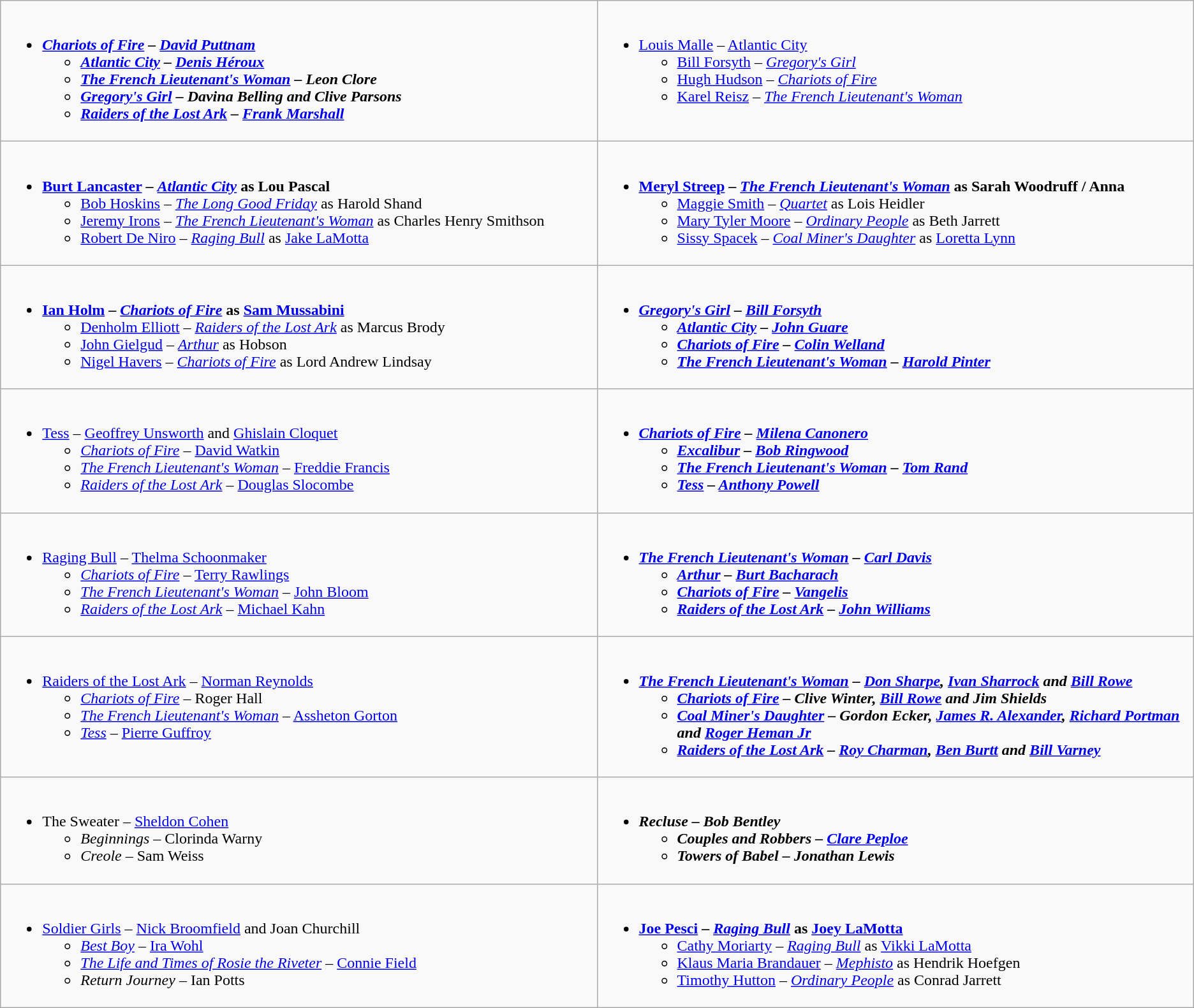<table class=wikitable>
<tr>
<td valign="top" width="50%"><br><ul><li><strong><em><a href='#'>Chariots of Fire</a><em> – <a href='#'>David Puttnam</a><strong><ul><li></em><a href='#'>Atlantic City</a><em> – <a href='#'>Denis Héroux</a></li><li></em><a href='#'>The French Lieutenant's Woman</a><em> – Leon Clore</li><li></em><a href='#'>Gregory's Girl</a><em> – Davina Belling and Clive Parsons</li><li></em><a href='#'>Raiders of the Lost Ark</a><em> – <a href='#'>Frank Marshall</a></li></ul></li></ul></td>
<td valign="top" width="50%"><br><ul><li></strong><a href='#'>Louis Malle</a> – </em><a href='#'>Atlantic City</a></em></strong><ul><li><a href='#'>Bill Forsyth</a> – <em><a href='#'>Gregory's Girl</a></em></li><li><a href='#'>Hugh Hudson</a> – <em><a href='#'>Chariots of Fire</a></em></li><li><a href='#'>Karel Reisz</a> – <em><a href='#'>The French Lieutenant's Woman</a></em></li></ul></li></ul></td>
</tr>
<tr>
<td valign="top" width="50%"><br><ul><li><strong><a href='#'>Burt Lancaster</a> – <em><a href='#'>Atlantic City</a></em> as Lou Pascal</strong><ul><li><a href='#'>Bob Hoskins</a> – <em><a href='#'>The Long Good Friday</a></em> as Harold Shand</li><li><a href='#'>Jeremy Irons</a> – <em><a href='#'>The French Lieutenant's Woman</a></em> as Charles Henry Smithson</li><li><a href='#'>Robert De Niro</a> – <em><a href='#'>Raging Bull</a></em> as <a href='#'>Jake LaMotta</a></li></ul></li></ul></td>
<td valign="top" width="50%"><br><ul><li><strong><a href='#'>Meryl Streep</a> – <em><a href='#'>The French Lieutenant's Woman</a></em> as Sarah Woodruff / Anna</strong><ul><li><a href='#'>Maggie Smith</a> – <em><a href='#'>Quartet</a></em> as Lois Heidler</li><li><a href='#'>Mary Tyler Moore</a> – <em><a href='#'>Ordinary People</a></em> as Beth Jarrett</li><li><a href='#'>Sissy Spacek</a> – <em><a href='#'>Coal Miner's Daughter</a></em> as <a href='#'>Loretta Lynn</a></li></ul></li></ul></td>
</tr>
<tr>
<td valign="top" width="50%"><br><ul><li><strong><a href='#'>Ian Holm</a> – <em><a href='#'>Chariots of Fire</a></em> as <a href='#'>Sam Mussabini</a></strong><ul><li><a href='#'>Denholm Elliott</a> – <em><a href='#'>Raiders of the Lost Ark</a></em> as Marcus Brody</li><li><a href='#'>John Gielgud</a> – <em><a href='#'>Arthur</a></em> as Hobson</li><li><a href='#'>Nigel Havers</a> – <em><a href='#'>Chariots of Fire</a></em> as Lord Andrew Lindsay</li></ul></li></ul></td>
<td valign="top" width="50%"><br><ul><li><strong><em><a href='#'>Gregory's Girl</a><em> – <a href='#'>Bill Forsyth</a><strong><ul><li></em><a href='#'>Atlantic City</a><em> – <a href='#'>John Guare</a></li><li></em><a href='#'>Chariots of Fire</a><em> – <a href='#'>Colin Welland</a></li><li></em><a href='#'>The French Lieutenant's Woman</a><em> – <a href='#'>Harold Pinter</a></li></ul></li></ul></td>
</tr>
<tr>
<td valign="top" width="50%"><br><ul><li></em></strong><a href='#'>Tess</a></em> – <a href='#'>Geoffrey Unsworth</a> and <a href='#'>Ghislain Cloquet</a></strong><ul><li><em><a href='#'>Chariots of Fire</a></em> – <a href='#'>David Watkin</a></li><li><em><a href='#'>The French Lieutenant's Woman</a></em> – <a href='#'>Freddie Francis</a></li><li><em><a href='#'>Raiders of the Lost Ark</a></em> – <a href='#'>Douglas Slocombe</a></li></ul></li></ul></td>
<td valign="top" width="50%"><br><ul><li><strong><em><a href='#'>Chariots of Fire</a><em> – <a href='#'>Milena Canonero</a><strong><ul><li></em><a href='#'>Excalibur</a><em> – <a href='#'>Bob Ringwood</a></li><li></em><a href='#'>The French Lieutenant's Woman</a><em> – <a href='#'>Tom Rand</a></li><li></em><a href='#'>Tess</a><em> – <a href='#'>Anthony Powell</a></li></ul></li></ul></td>
</tr>
<tr>
<td valign="top" width="50%"><br><ul><li></em></strong><a href='#'>Raging Bull</a></em> – <a href='#'>Thelma Schoonmaker</a></strong><ul><li><em><a href='#'>Chariots of Fire</a></em> – <a href='#'>Terry Rawlings</a></li><li><em><a href='#'>The French Lieutenant's Woman</a></em> – <a href='#'>John Bloom</a></li><li><em><a href='#'>Raiders of the Lost Ark</a></em> – <a href='#'>Michael Kahn</a></li></ul></li></ul></td>
<td valign="top" width="50%"><br><ul><li><strong><em><a href='#'>The French Lieutenant's Woman</a><em> – <a href='#'>Carl Davis</a><strong><ul><li></em><a href='#'>Arthur</a><em> – <a href='#'>Burt Bacharach</a></li><li></em><a href='#'>Chariots of Fire</a><em> – <a href='#'>Vangelis</a></li><li></em><a href='#'>Raiders of the Lost Ark</a><em> – <a href='#'>John Williams</a></li></ul></li></ul></td>
</tr>
<tr>
<td valign="top" width="50%"><br><ul><li></em></strong><a href='#'>Raiders of the Lost Ark</a></em> – <a href='#'>Norman Reynolds</a></strong><ul><li><em><a href='#'>Chariots of Fire</a></em> – Roger Hall</li><li><em><a href='#'>The French Lieutenant's Woman</a></em> – <a href='#'>Assheton Gorton</a></li><li><em><a href='#'>Tess</a></em> – <a href='#'>Pierre Guffroy</a></li></ul></li></ul></td>
<td valign="top" width="50%"><br><ul><li><strong><em><a href='#'>The French Lieutenant's Woman</a><em> – <a href='#'>Don Sharpe</a>, <a href='#'>Ivan Sharrock</a> and <a href='#'>Bill Rowe</a><strong><ul><li></em><a href='#'>Chariots of Fire</a><em> – Clive Winter, <a href='#'>Bill Rowe</a> and Jim Shields</li><li></em><a href='#'>Coal Miner's Daughter</a><em> – Gordon Ecker, <a href='#'>James R. Alexander</a>, <a href='#'>Richard Portman</a> and <a href='#'>Roger Heman Jr</a></li><li></em><a href='#'>Raiders of the Lost Ark</a><em> – <a href='#'>Roy Charman</a>, <a href='#'>Ben Burtt</a> and <a href='#'>Bill Varney</a></li></ul></li></ul></td>
</tr>
<tr>
<td valign="top" width="50%"><br><ul><li></em></strong>The Sweater</em> – <a href='#'>Sheldon Cohen</a></strong><ul><li><em>Beginnings</em> – Clorinda Warny</li><li><em>Creole</em> – Sam Weiss</li></ul></li></ul></td>
<td valign="top" width="50%"><br><ul><li><strong><em>Recluse<em> – Bob Bentley<strong><ul><li></em>Couples and Robbers<em> – <a href='#'>Clare Peploe</a></li><li></em>Towers of Babel<em> – Jonathan Lewis</li></ul></li></ul></td>
</tr>
<tr>
<td valign="top" width="50%"><br><ul><li></em></strong><a href='#'>Soldier Girls</a></em> – <a href='#'>Nick Broomfield</a> and Joan Churchill</strong><ul><li><em><a href='#'>Best Boy</a></em> – <a href='#'>Ira Wohl</a></li><li><em><a href='#'>The Life and Times of Rosie the Riveter</a></em> – <a href='#'>Connie Field</a></li><li><em>Return Journey</em> – Ian Potts</li></ul></li></ul></td>
<td valign="top" width="50%"><br><ul><li><strong><a href='#'>Joe Pesci</a> – <em><a href='#'>Raging Bull</a></em> as <a href='#'>Joey LaMotta</a></strong><ul><li><a href='#'>Cathy Moriarty</a> – <em><a href='#'>Raging Bull</a></em> as <a href='#'>Vikki LaMotta</a></li><li><a href='#'>Klaus Maria Brandauer</a> – <em><a href='#'>Mephisto</a></em> as Hendrik Hoefgen</li><li><a href='#'>Timothy Hutton</a> – <em><a href='#'>Ordinary People</a></em> as Conrad Jarrett</li></ul></li></ul></td>
</tr>
</table>
